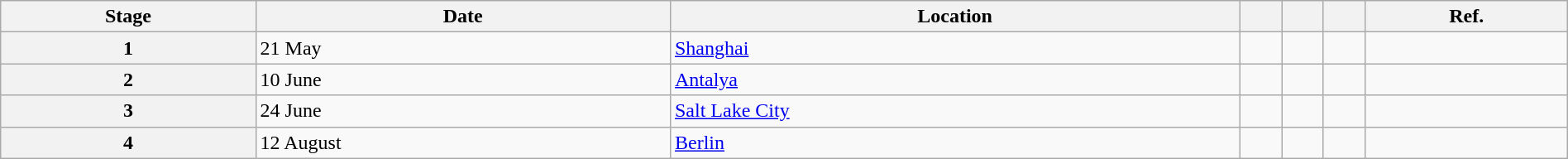<table class="wikitable" style="width:100%">
<tr>
<th>Stage</th>
<th>Date</th>
<th>Location</th>
<th></th>
<th></th>
<th></th>
<th>Ref.</th>
</tr>
<tr>
<th>1</th>
<td>21 May</td>
<td> <a href='#'>Shanghai</a></td>
<td></td>
<td></td>
<td></td>
<td></td>
</tr>
<tr>
<th>2</th>
<td>10 June</td>
<td> <a href='#'>Antalya</a></td>
<td></td>
<td></td>
<td></td>
<td></td>
</tr>
<tr>
<th>3</th>
<td>24 June</td>
<td> <a href='#'>Salt Lake City</a></td>
<td></td>
<td></td>
<td></td>
<td></td>
</tr>
<tr>
<th>4</th>
<td>12 August</td>
<td> <a href='#'>Berlin</a></td>
<td></td>
<td></td>
<td></td>
<td></td>
</tr>
</table>
